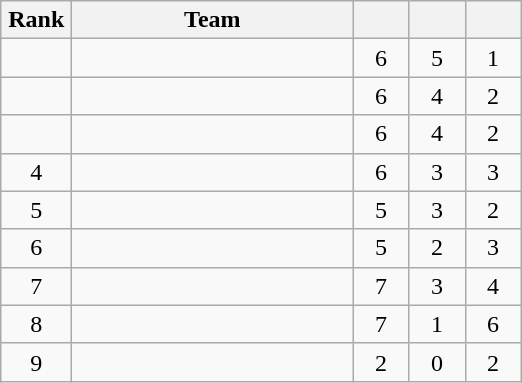<table class="wikitable" style="text-align: center;">
<tr>
<th width=40>Rank</th>
<th width=180>Team</th>
<th width=30></th>
<th width=30></th>
<th width=30></th>
</tr>
<tr>
<td></td>
<td align=left></td>
<td>6</td>
<td>5</td>
<td>1</td>
</tr>
<tr>
<td></td>
<td align=left></td>
<td>6</td>
<td>4</td>
<td>2</td>
</tr>
<tr>
<td></td>
<td align=left></td>
<td>6</td>
<td>4</td>
<td>2</td>
</tr>
<tr>
<td>4</td>
<td align=left></td>
<td>6</td>
<td>3</td>
<td>3</td>
</tr>
<tr>
<td>5</td>
<td align=left></td>
<td>5</td>
<td>3</td>
<td>2</td>
</tr>
<tr>
<td>6</td>
<td align=left></td>
<td>5</td>
<td>2</td>
<td>3</td>
</tr>
<tr>
<td>7</td>
<td align=left></td>
<td>7</td>
<td>3</td>
<td>4</td>
</tr>
<tr>
<td>8</td>
<td align=left></td>
<td>7</td>
<td>1</td>
<td>6</td>
</tr>
<tr>
<td>9</td>
<td align=left></td>
<td>2</td>
<td>0</td>
<td>2</td>
</tr>
</table>
